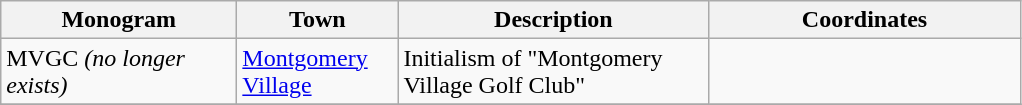<table class="wikitable sortable" style="border:1px solid #aaa; border-collapse:collapse">
<tr>
<th scope="col" width="150">Monogram</th>
<th scope="col" width="100">Town</th>
<th scope="col" width="200">Description</th>
<th scope="col" width="200">Coordinates</th>
</tr>
<tr>
<td>MVGC <em>(no longer exists)</em></td>
<td><a href='#'>Montgomery Village</a></td>
<td>Initialism of "Montgomery Village Golf Club"</td>
<td></td>
</tr>
<tr>
</tr>
</table>
